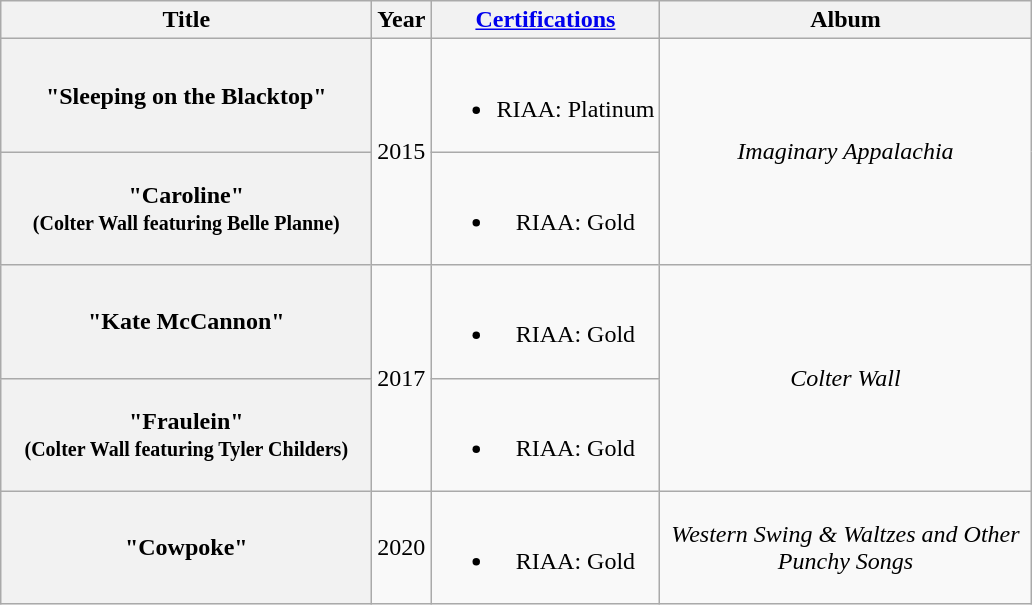<table class="wikitable plainrowheaders" style="text-align:center;">
<tr>
<th rowspan="1" style="width:15em;">Title</th>
<th rowspan="1">Year</th>
<th><a href='#'>Certifications</a></th>
<th rowspan="1" style="width:15em;">Album</th>
</tr>
<tr>
<th scope="row">"Sleeping on the Blacktop"</th>
<td rowspan="2">2015</td>
<td><br><ul><li>RIAA: Platinum</li></ul></td>
<td rowspan="2"><em>Imaginary Appalachia</em></td>
</tr>
<tr>
<th scope="row">"Caroline"<br><small>(Colter Wall featuring Belle Planne)</small></th>
<td><br><ul><li>RIAA: Gold</li></ul></td>
</tr>
<tr>
<th scope="row">"Kate McCannon"</th>
<td rowspan="2">2017</td>
<td><br><ul><li>RIAA: Gold</li></ul></td>
<td rowspan="2"><em>Colter Wall</em></td>
</tr>
<tr>
<th scope="row">"Fraulein"<br><small>(Colter Wall featuring Tyler Childers)</small></th>
<td><br><ul><li>RIAA: Gold</li></ul></td>
</tr>
<tr>
<th scope="row">"Cowpoke"</th>
<td rowspan="1">2020</td>
<td><br><ul><li>RIAA: Gold</li></ul></td>
<td><em>Western Swing & Waltzes and Other Punchy Songs</em></td>
</tr>
</table>
